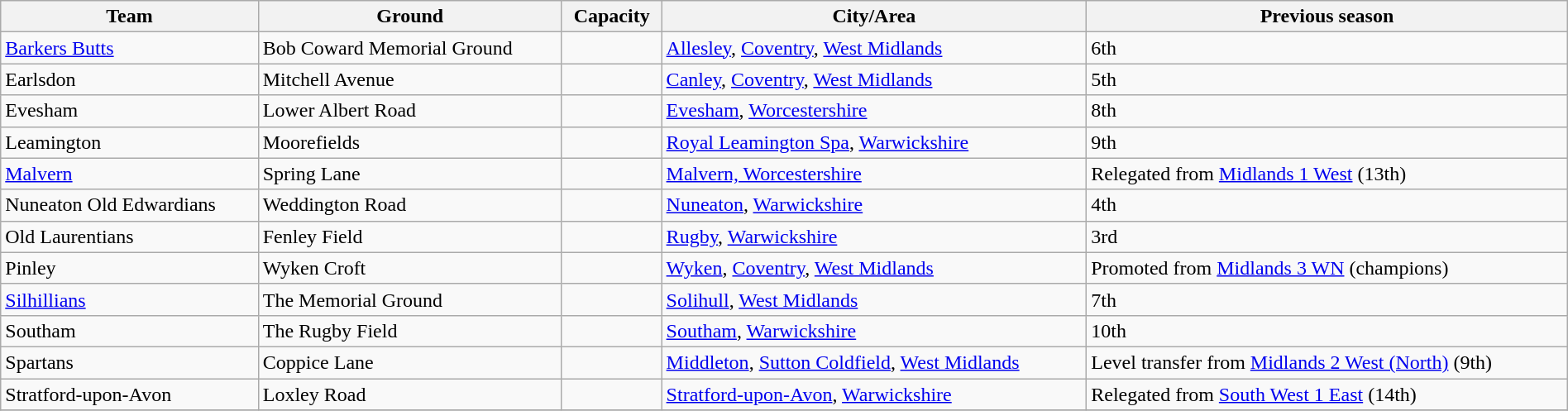<table class="wikitable sortable" width=100%>
<tr>
<th>Team</th>
<th>Ground</th>
<th>Capacity</th>
<th>City/Area</th>
<th>Previous season</th>
</tr>
<tr>
<td><a href='#'>Barkers Butts</a></td>
<td>Bob Coward Memorial Ground</td>
<td></td>
<td><a href='#'>Allesley</a>, <a href='#'>Coventry</a>, <a href='#'>West Midlands</a></td>
<td>6th</td>
</tr>
<tr>
<td>Earlsdon</td>
<td>Mitchell Avenue</td>
<td></td>
<td><a href='#'>Canley</a>, <a href='#'>Coventry</a>, <a href='#'>West Midlands</a></td>
<td>5th</td>
</tr>
<tr>
<td>Evesham</td>
<td>Lower Albert Road</td>
<td></td>
<td><a href='#'>Evesham</a>, <a href='#'>Worcestershire</a></td>
<td>8th</td>
</tr>
<tr>
<td>Leamington</td>
<td>Moorefields</td>
<td></td>
<td><a href='#'>Royal Leamington Spa</a>, <a href='#'>Warwickshire</a></td>
<td>9th</td>
</tr>
<tr>
<td><a href='#'>Malvern</a></td>
<td>Spring Lane</td>
<td></td>
<td><a href='#'>Malvern, Worcestershire</a></td>
<td>Relegated from <a href='#'>Midlands 1 West</a> (13th)</td>
</tr>
<tr>
<td>Nuneaton Old Edwardians</td>
<td>Weddington Road</td>
<td></td>
<td><a href='#'>Nuneaton</a>, <a href='#'>Warwickshire</a></td>
<td>4th</td>
</tr>
<tr>
<td>Old Laurentians</td>
<td>Fenley Field</td>
<td></td>
<td><a href='#'>Rugby</a>, <a href='#'>Warwickshire</a></td>
<td>3rd</td>
</tr>
<tr>
<td>Pinley</td>
<td>Wyken Croft</td>
<td></td>
<td><a href='#'>Wyken</a>, <a href='#'>Coventry</a>, <a href='#'>West Midlands</a></td>
<td>Promoted from <a href='#'>Midlands 3 WN</a> (champions)</td>
</tr>
<tr>
<td><a href='#'>Silhillians</a></td>
<td>The Memorial Ground</td>
<td></td>
<td><a href='#'>Solihull</a>, <a href='#'>West Midlands</a></td>
<td>7th</td>
</tr>
<tr>
<td>Southam</td>
<td>The Rugby Field</td>
<td></td>
<td><a href='#'>Southam</a>, <a href='#'>Warwickshire</a></td>
<td>10th</td>
</tr>
<tr>
<td>Spartans</td>
<td>Coppice Lane</td>
<td></td>
<td><a href='#'>Middleton</a>, <a href='#'>Sutton Coldfield</a>, <a href='#'>West Midlands</a></td>
<td>Level transfer from <a href='#'>Midlands 2 West (North)</a> (9th)</td>
</tr>
<tr>
<td>Stratford-upon-Avon</td>
<td>Loxley Road</td>
<td></td>
<td><a href='#'>Stratford-upon-Avon</a>, <a href='#'>Warwickshire</a></td>
<td>Relegated from <a href='#'>South West 1 East</a> (14th)</td>
</tr>
<tr>
</tr>
</table>
